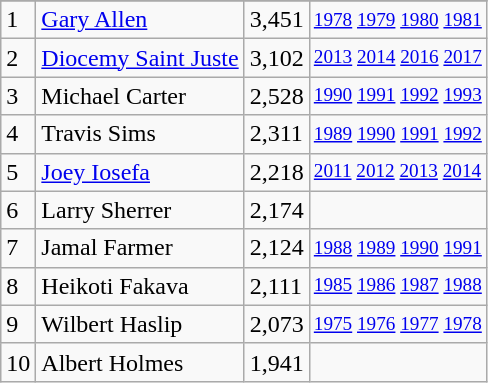<table class="wikitable">
<tr>
</tr>
<tr>
<td>1</td>
<td><a href='#'>Gary Allen</a></td>
<td>3,451</td>
<td style="font-size:80%;"><a href='#'>1978</a> <a href='#'>1979</a> <a href='#'>1980</a> <a href='#'>1981</a></td>
</tr>
<tr>
<td>2</td>
<td><a href='#'>Diocemy Saint Juste</a></td>
<td>3,102</td>
<td style="font-size:80%;"><a href='#'>2013</a> <a href='#'>2014</a> <a href='#'>2016</a> <a href='#'>2017</a></td>
</tr>
<tr>
<td>3</td>
<td>Michael Carter</td>
<td>2,528</td>
<td style="font-size:80%;"><a href='#'>1990</a> <a href='#'>1991</a> <a href='#'>1992</a> <a href='#'>1993</a></td>
</tr>
<tr>
<td>4</td>
<td>Travis Sims</td>
<td>2,311</td>
<td style="font-size:80%;"><a href='#'>1989</a> <a href='#'>1990</a> <a href='#'>1991</a> <a href='#'>1992</a></td>
</tr>
<tr>
<td>5</td>
<td><a href='#'>Joey Iosefa</a></td>
<td>2,218</td>
<td style="font-size:80%;"><a href='#'>2011</a> <a href='#'>2012</a> <a href='#'>2013</a> <a href='#'>2014</a></td>
</tr>
<tr>
<td>6</td>
<td>Larry Sherrer</td>
<td>2,174</td>
<td style="font-size:80%;">  </td>
</tr>
<tr>
<td>7</td>
<td>Jamal Farmer</td>
<td>2,124</td>
<td style="font-size:80%;"><a href='#'>1988</a> <a href='#'>1989</a> <a href='#'>1990</a> <a href='#'>1991</a></td>
</tr>
<tr>
<td>8</td>
<td>Heikoti Fakava</td>
<td>2,111</td>
<td style="font-size:80%;"><a href='#'>1985</a> <a href='#'>1986</a> <a href='#'>1987</a> <a href='#'>1988</a></td>
</tr>
<tr>
<td>9</td>
<td>Wilbert Haslip</td>
<td>2,073</td>
<td style="font-size:80%;"><a href='#'>1975</a> <a href='#'>1976</a> <a href='#'>1977</a> <a href='#'>1978</a></td>
</tr>
<tr>
<td>10</td>
<td>Albert Holmes</td>
<td>1,941</td>
<td style="font-size:80%;">  </td>
</tr>
</table>
